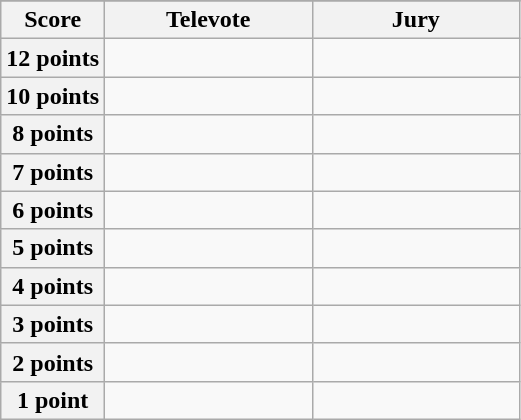<table class="wikitable">
<tr>
</tr>
<tr>
<th scope="col" width="20%">Score</th>
<th scope="col" width="40%">Televote</th>
<th scope="col" width="40%">Jury</th>
</tr>
<tr>
<th scope="row">12 points</th>
<td></td>
<td></td>
</tr>
<tr>
<th scope="row">10 points</th>
<td></td>
<td></td>
</tr>
<tr>
<th scope="row">8 points</th>
<td></td>
<td></td>
</tr>
<tr>
<th scope="row">7 points</th>
<td></td>
<td></td>
</tr>
<tr>
<th scope="row">6 points</th>
<td></td>
<td></td>
</tr>
<tr>
<th scope="row">5 points</th>
<td></td>
<td></td>
</tr>
<tr>
<th scope="row">4 points</th>
<td></td>
<td></td>
</tr>
<tr>
<th scope="row">3 points</th>
<td></td>
<td></td>
</tr>
<tr>
<th scope="row">2 points</th>
<td></td>
<td></td>
</tr>
<tr>
<th scope="row">1 point</th>
<td></td>
<td></td>
</tr>
</table>
